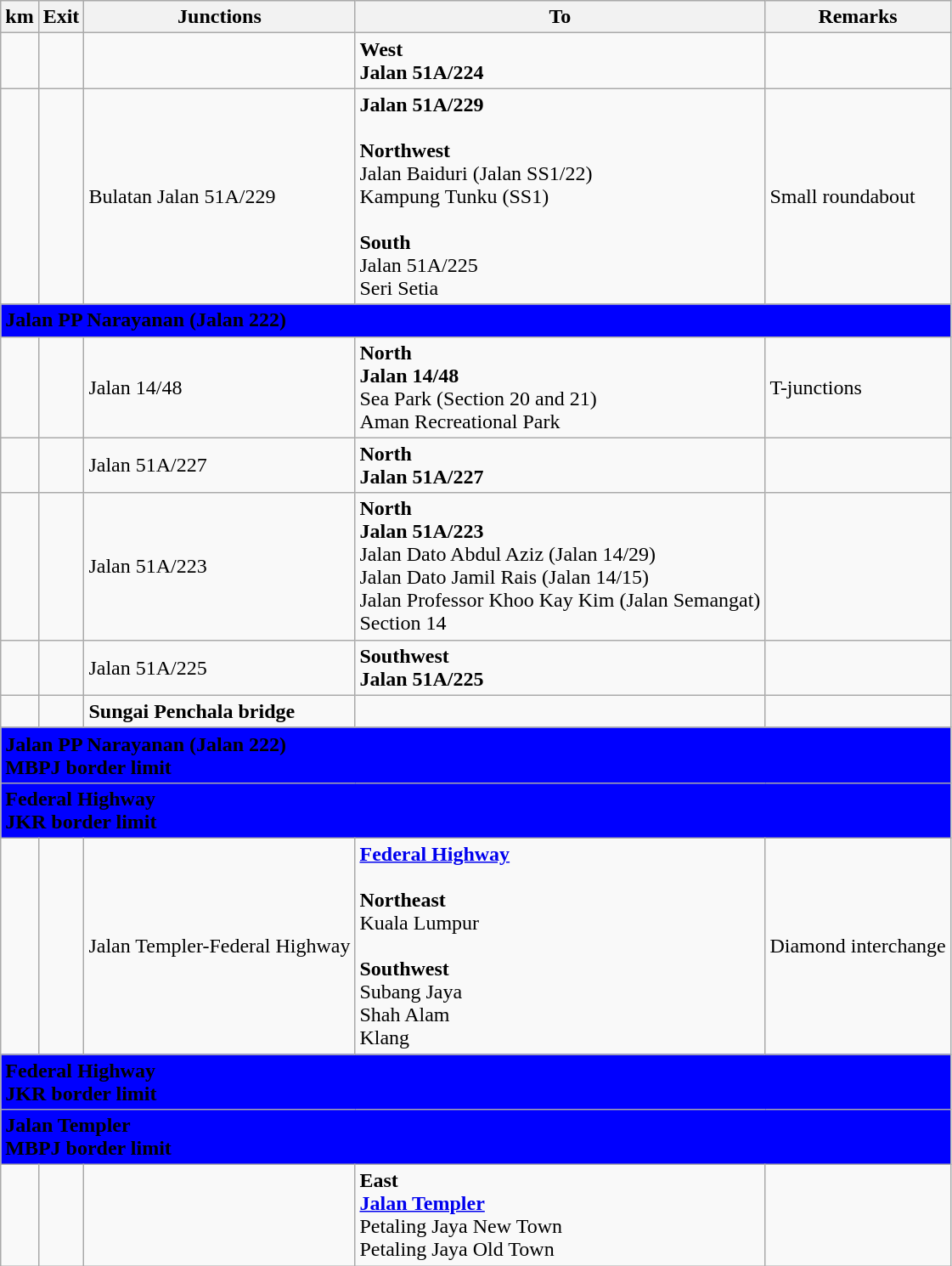<table class="wikitable">
<tr>
<th>km</th>
<th>Exit</th>
<th>Junctions</th>
<th>To</th>
<th>Remarks</th>
</tr>
<tr>
<td></td>
<td></td>
<td></td>
<td><strong>West</strong><br><strong>Jalan 51A/224</strong></td>
<td></td>
</tr>
<tr>
<td></td>
<td></td>
<td>Bulatan Jalan 51A/229</td>
<td><strong>Jalan 51A/229</strong><br><br><strong>Northwest</strong><br>Jalan Baiduri (Jalan SS1/22)<br>Kampung Tunku (SS1)<br><br><strong>South</strong><br>Jalan 51A/225<br>Seri Setia</td>
<td>Small roundabout</td>
</tr>
<tr>
<td style="width:600px" colspan="6" style="text-align:center" bgcolor="blue"><strong><span>Jalan PP Narayanan  (Jalan 222)</span></strong></td>
</tr>
<tr>
<td></td>
<td></td>
<td>Jalan 14/48</td>
<td><strong>North</strong><br><strong>Jalan 14/48</strong><br>Sea Park (Section 20 and 21)<br>Aman Recreational Park</td>
<td>T-junctions</td>
</tr>
<tr>
<td></td>
<td></td>
<td>Jalan 51A/227</td>
<td><strong>North</strong><br><strong>Jalan 51A/227</strong></td>
<td></td>
</tr>
<tr>
<td></td>
<td></td>
<td>Jalan 51A/223</td>
<td><strong>North</strong><br><strong>Jalan 51A/223</strong><br>Jalan Dato Abdul Aziz (Jalan 14/29)<br>Jalan Dato Jamil Rais (Jalan 14/15)<br>Jalan Professor Khoo Kay Kim (Jalan Semangat)<br>Section 14</td>
<td></td>
</tr>
<tr>
<td></td>
<td></td>
<td>Jalan 51A/225</td>
<td><strong>Southwest</strong><br><strong>Jalan 51A/225</strong></td>
<td></td>
</tr>
<tr>
<td></td>
<td></td>
<td><strong>Sungai Penchala bridge</strong></td>
<td></td>
<td></td>
</tr>
<tr>
<td style="width:600px" colspan="6" style="text-align:center" bgcolor="blue"><strong><span>Jalan PP Narayanan (Jalan 222)<br>MBPJ border limit</span></strong></td>
</tr>
<tr>
<td style="width:600px" colspan="6" style="text-align:center" bgcolor="blue"><strong><span> Federal Highway<br>JKR border limit</span></strong></td>
</tr>
<tr>
<td></td>
<td></td>
<td>Jalan Templer-Federal Highway</td>
<td> <strong><a href='#'>Federal Highway</a></strong><br><br><strong>Northeast</strong><br>Kuala Lumpur<br><br><strong>Southwest</strong><br>Subang Jaya<br>Shah Alam<br>Klang</td>
<td>Diamond interchange</td>
</tr>
<tr>
<td style="width:600px" colspan="6" style="text-align:center" bgcolor="blue"><strong><span> Federal Highway<br>JKR border limit</span></strong></td>
</tr>
<tr>
<td style="width:600px" colspan="6" style="text-align:center" bgcolor="blue"><strong><span>Jalan Templer<br>MBPJ border limit</span></strong></td>
</tr>
<tr>
<td></td>
<td></td>
<td></td>
<td><strong>East</strong><br><strong><a href='#'>Jalan Templer</a></strong><br>Petaling Jaya New Town<br>Petaling Jaya Old Town</td>
<td></td>
</tr>
</table>
